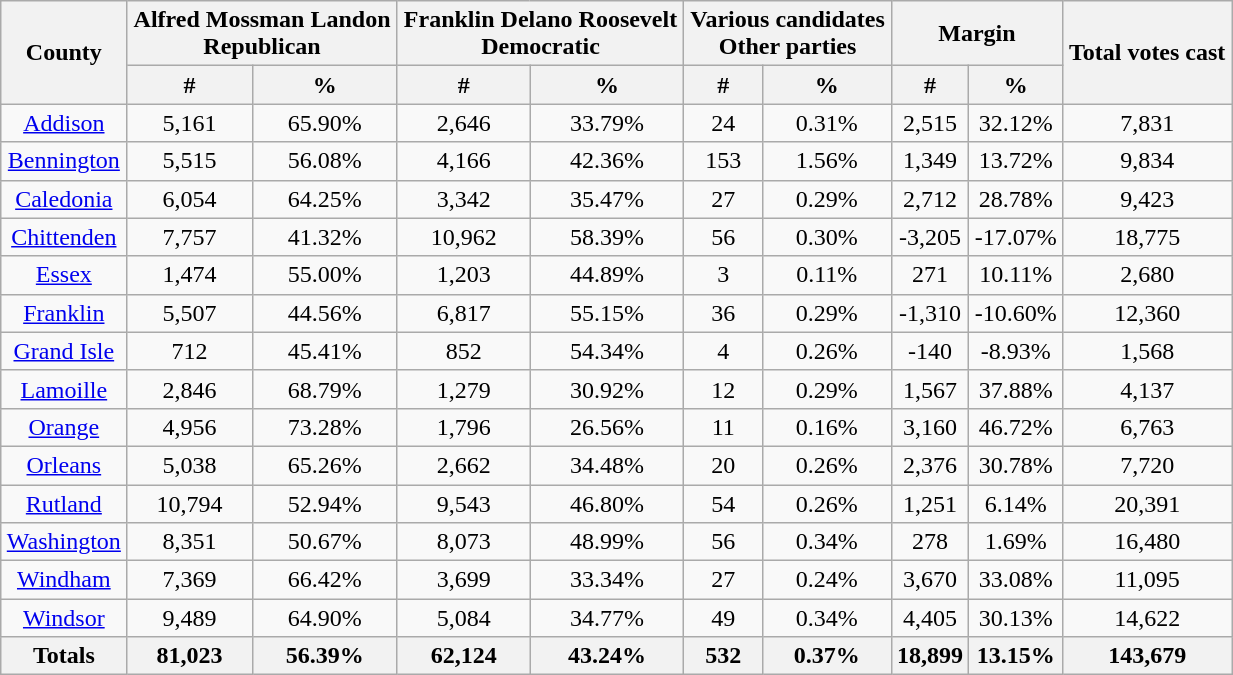<table width="65%"  class="wikitable sortable" style="text-align:center">
<tr>
<th colspan="1" rowspan="2">County</th>
<th style="text-align:center;" colspan="2">Alfred Mossman Landon<br>Republican</th>
<th style="text-align:center;" colspan="2">Franklin Delano Roosevelt<br>Democratic</th>
<th style="text-align:center;" colspan="2">Various candidates<br>Other parties</th>
<th style="text-align:center;" colspan="2">Margin</th>
<th colspan="1" rowspan="2" style="text-align:center;">Total votes cast</th>
</tr>
<tr>
<th style="text-align:center;" data-sort-type="number">#</th>
<th style="text-align:center;" data-sort-type="number">%</th>
<th style="text-align:center;" data-sort-type="number">#</th>
<th style="text-align:center;" data-sort-type="number">%</th>
<th style="text-align:center;" data-sort-type="number">#</th>
<th style="text-align:center;" data-sort-type="number">%</th>
<th style="text-align:center;" data-sort-type="number">#</th>
<th style="text-align:center;" data-sort-type="number">%</th>
</tr>
<tr style="text-align:center;">
<td><a href='#'>Addison</a></td>
<td>5,161</td>
<td>65.90%</td>
<td>2,646</td>
<td>33.79%</td>
<td>24</td>
<td>0.31%</td>
<td>2,515</td>
<td>32.12%</td>
<td>7,831</td>
</tr>
<tr style="text-align:center;">
<td><a href='#'>Bennington</a></td>
<td>5,515</td>
<td>56.08%</td>
<td>4,166</td>
<td>42.36%</td>
<td>153</td>
<td>1.56%</td>
<td>1,349</td>
<td>13.72%</td>
<td>9,834</td>
</tr>
<tr style="text-align:center;">
<td><a href='#'>Caledonia</a></td>
<td>6,054</td>
<td>64.25%</td>
<td>3,342</td>
<td>35.47%</td>
<td>27</td>
<td>0.29%</td>
<td>2,712</td>
<td>28.78%</td>
<td>9,423</td>
</tr>
<tr style="text-align:center;">
<td><a href='#'>Chittenden</a></td>
<td>7,757</td>
<td>41.32%</td>
<td>10,962</td>
<td>58.39%</td>
<td>56</td>
<td>0.30%</td>
<td>-3,205</td>
<td>-17.07%</td>
<td>18,775</td>
</tr>
<tr style="text-align:center;">
<td><a href='#'>Essex</a></td>
<td>1,474</td>
<td>55.00%</td>
<td>1,203</td>
<td>44.89%</td>
<td>3</td>
<td>0.11%</td>
<td>271</td>
<td>10.11%</td>
<td>2,680</td>
</tr>
<tr style="text-align:center;">
<td><a href='#'>Franklin</a></td>
<td>5,507</td>
<td>44.56%</td>
<td>6,817</td>
<td>55.15%</td>
<td>36</td>
<td>0.29%</td>
<td>-1,310</td>
<td>-10.60%</td>
<td>12,360</td>
</tr>
<tr style="text-align:center;">
<td><a href='#'>Grand Isle</a></td>
<td>712</td>
<td>45.41%</td>
<td>852</td>
<td>54.34%</td>
<td>4</td>
<td>0.26%</td>
<td>-140</td>
<td>-8.93%</td>
<td>1,568</td>
</tr>
<tr style="text-align:center;">
<td><a href='#'>Lamoille</a></td>
<td>2,846</td>
<td>68.79%</td>
<td>1,279</td>
<td>30.92%</td>
<td>12</td>
<td>0.29%</td>
<td>1,567</td>
<td>37.88%</td>
<td>4,137</td>
</tr>
<tr style="text-align:center;">
<td><a href='#'>Orange</a></td>
<td>4,956</td>
<td>73.28%</td>
<td>1,796</td>
<td>26.56%</td>
<td>11</td>
<td>0.16%</td>
<td>3,160</td>
<td>46.72%</td>
<td>6,763</td>
</tr>
<tr style="text-align:center;">
<td><a href='#'>Orleans</a></td>
<td>5,038</td>
<td>65.26%</td>
<td>2,662</td>
<td>34.48%</td>
<td>20</td>
<td>0.26%</td>
<td>2,376</td>
<td>30.78%</td>
<td>7,720</td>
</tr>
<tr style="text-align:center;">
<td><a href='#'>Rutland</a></td>
<td>10,794</td>
<td>52.94%</td>
<td>9,543</td>
<td>46.80%</td>
<td>54</td>
<td>0.26%</td>
<td>1,251</td>
<td>6.14%</td>
<td>20,391</td>
</tr>
<tr style="text-align:center;">
<td><a href='#'>Washington</a></td>
<td>8,351</td>
<td>50.67%</td>
<td>8,073</td>
<td>48.99%</td>
<td>56</td>
<td>0.34%</td>
<td>278</td>
<td>1.69%</td>
<td>16,480</td>
</tr>
<tr style="text-align:center;">
<td><a href='#'>Windham</a></td>
<td>7,369</td>
<td>66.42%</td>
<td>3,699</td>
<td>33.34%</td>
<td>27</td>
<td>0.24%</td>
<td>3,670</td>
<td>33.08%</td>
<td>11,095</td>
</tr>
<tr style="text-align:center;">
<td><a href='#'>Windsor</a></td>
<td>9,489</td>
<td>64.90%</td>
<td>5,084</td>
<td>34.77%</td>
<td>49</td>
<td>0.34%</td>
<td>4,405</td>
<td>30.13%</td>
<td>14,622</td>
</tr>
<tr style="text-align:center;">
<th>Totals</th>
<th>81,023</th>
<th>56.39%</th>
<th>62,124</th>
<th>43.24%</th>
<th>532</th>
<th>0.37%</th>
<th>18,899</th>
<th>13.15%</th>
<th>143,679</th>
</tr>
</table>
